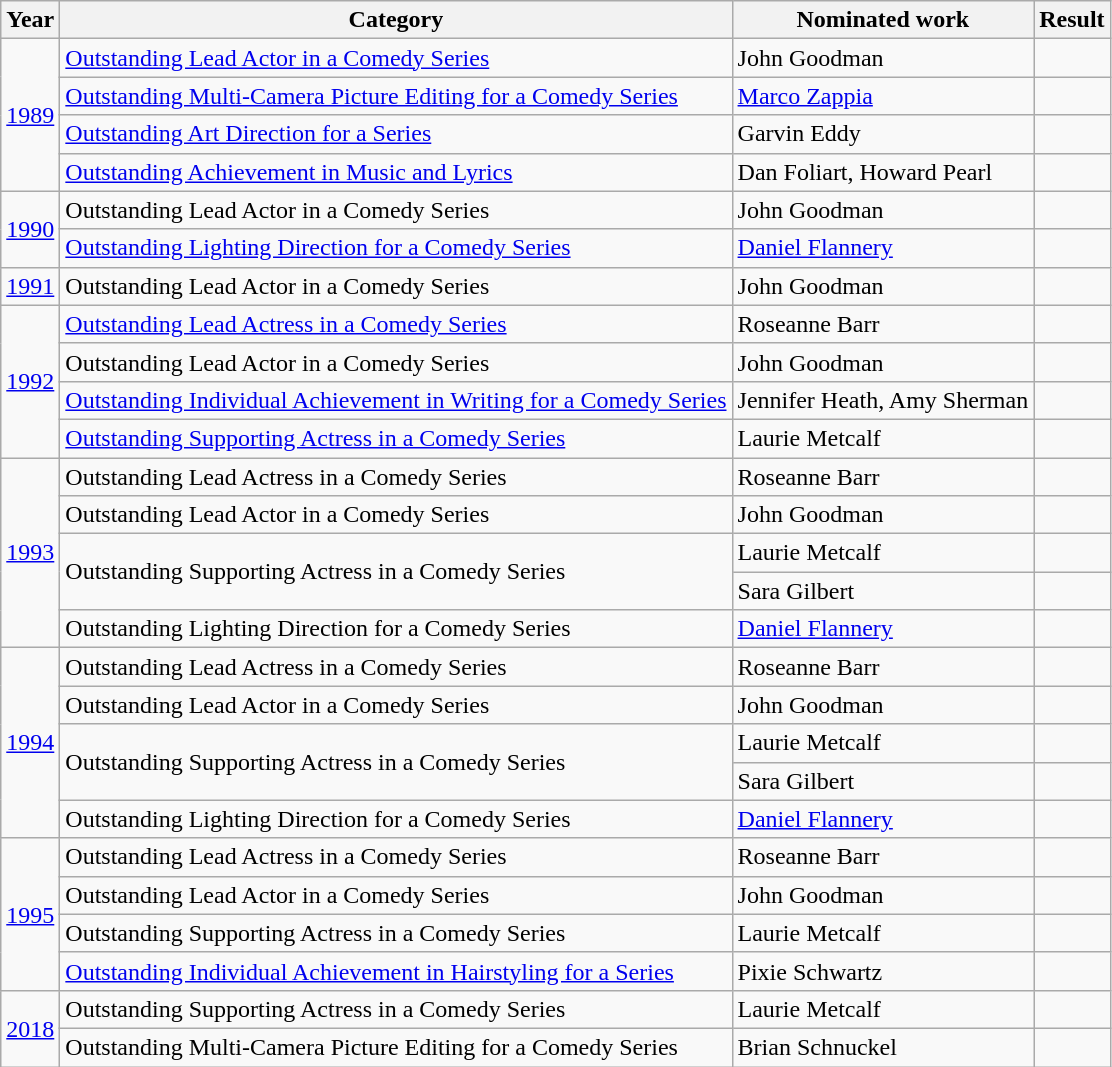<table class="wikitable">
<tr>
<th>Year</th>
<th>Category</th>
<th>Nominated work</th>
<th>Result</th>
</tr>
<tr>
<td rowspan="4"><a href='#'>1989</a></td>
<td><a href='#'>Outstanding Lead Actor in a Comedy Series</a></td>
<td>John Goodman</td>
<td></td>
</tr>
<tr>
<td><a href='#'>Outstanding Multi-Camera Picture Editing for a Comedy Series</a></td>
<td><a href='#'>Marco Zappia</a></td>
<td></td>
</tr>
<tr>
<td><a href='#'>Outstanding Art Direction for a Series</a></td>
<td>Garvin Eddy</td>
<td></td>
</tr>
<tr>
<td><a href='#'>Outstanding Achievement in Music and Lyrics</a></td>
<td>Dan Foliart, Howard Pearl</td>
<td></td>
</tr>
<tr>
<td rowspan="2"><a href='#'>1990</a></td>
<td>Outstanding Lead Actor in a Comedy Series</td>
<td>John Goodman</td>
<td></td>
</tr>
<tr>
<td><a href='#'>Outstanding Lighting Direction for a Comedy Series</a></td>
<td><a href='#'>Daniel Flannery</a></td>
<td></td>
</tr>
<tr>
<td><a href='#'>1991</a></td>
<td>Outstanding Lead Actor in a Comedy Series</td>
<td>John Goodman</td>
<td></td>
</tr>
<tr>
<td rowspan="4"><a href='#'>1992</a></td>
<td><a href='#'>Outstanding Lead Actress in a Comedy Series</a></td>
<td>Roseanne Barr</td>
<td></td>
</tr>
<tr>
<td>Outstanding Lead Actor in a Comedy Series</td>
<td>John Goodman</td>
<td></td>
</tr>
<tr>
<td><a href='#'>Outstanding Individual Achievement in Writing for a Comedy Series</a></td>
<td>Jennifer Heath, Amy Sherman</td>
<td></td>
</tr>
<tr>
<td><a href='#'>Outstanding Supporting Actress in a Comedy Series</a></td>
<td>Laurie Metcalf</td>
<td></td>
</tr>
<tr>
<td rowspan="5"><a href='#'>1993</a></td>
<td>Outstanding Lead Actress in a Comedy Series</td>
<td>Roseanne Barr</td>
<td></td>
</tr>
<tr>
<td>Outstanding Lead Actor in a Comedy Series</td>
<td>John Goodman</td>
<td></td>
</tr>
<tr>
<td rowspan="2">Outstanding Supporting Actress in a Comedy Series</td>
<td>Laurie Metcalf</td>
<td></td>
</tr>
<tr>
<td>Sara Gilbert</td>
<td></td>
</tr>
<tr>
<td>Outstanding Lighting Direction for a Comedy Series</td>
<td><a href='#'>Daniel Flannery</a></td>
<td></td>
</tr>
<tr>
<td rowspan="5"><a href='#'>1994</a></td>
<td>Outstanding Lead Actress in a Comedy Series</td>
<td>Roseanne Barr</td>
<td></td>
</tr>
<tr>
<td>Outstanding Lead Actor in a Comedy Series</td>
<td>John Goodman</td>
<td></td>
</tr>
<tr>
<td rowspan="2">Outstanding Supporting Actress in a Comedy Series</td>
<td>Laurie Metcalf</td>
<td></td>
</tr>
<tr>
<td>Sara Gilbert</td>
<td></td>
</tr>
<tr>
<td>Outstanding Lighting Direction for a Comedy Series</td>
<td><a href='#'>Daniel Flannery</a></td>
<td></td>
</tr>
<tr>
<td rowspan="4"><a href='#'>1995</a></td>
<td>Outstanding Lead Actress in a Comedy Series</td>
<td>Roseanne Barr</td>
<td></td>
</tr>
<tr>
<td>Outstanding Lead Actor in a Comedy Series</td>
<td>John Goodman</td>
<td></td>
</tr>
<tr>
<td>Outstanding Supporting Actress in a Comedy Series</td>
<td>Laurie Metcalf</td>
<td></td>
</tr>
<tr>
<td><a href='#'>Outstanding Individual Achievement in Hairstyling for a Series</a></td>
<td>Pixie Schwartz</td>
<td></td>
</tr>
<tr>
<td rowspan="2"><a href='#'>2018</a></td>
<td>Outstanding Supporting Actress in a Comedy Series</td>
<td>Laurie Metcalf</td>
<td></td>
</tr>
<tr>
<td>Outstanding Multi-Camera Picture Editing for a Comedy Series</td>
<td>Brian Schnuckel</td>
<td></td>
</tr>
</table>
